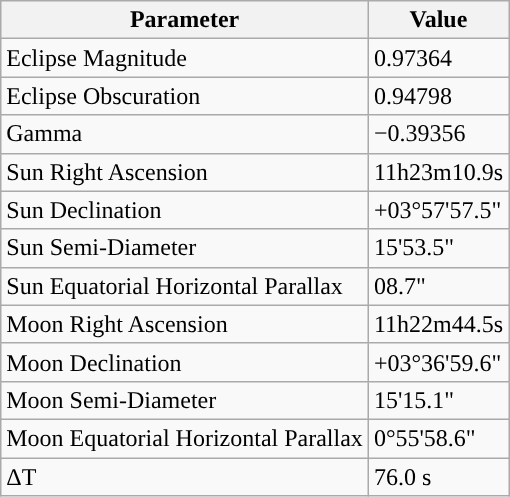<table class="wikitable">
<tr>
<th>Parameter</th>
<th>Value</th>
</tr>
<tr>
<td>Eclipse Magnitude</td>
<td>0.97364</td>
</tr>
<tr>
<td>Eclipse Obscuration</td>
<td>0.94798</td>
</tr>
<tr>
<td>Gamma</td>
<td>−0.39356</td>
</tr>
<tr>
<td>Sun Right Ascension</td>
<td>11h23m10.9s</td>
</tr>
<tr>
<td>Sun Declination</td>
<td>+03°57'57.5"</td>
</tr>
<tr>
<td>Sun Semi-Diameter</td>
<td>15'53.5"</td>
</tr>
<tr>
<td>Sun Equatorial Horizontal Parallax</td>
<td>08.7"</td>
</tr>
<tr>
<td>Moon Right Ascension</td>
<td>11h22m44.5s</td>
</tr>
<tr>
<td>Moon Declination</td>
<td>+03°36'59.6"</td>
</tr>
<tr>
<td>Moon Semi-Diameter</td>
<td>15'15.1"</td>
</tr>
<tr>
<td>Moon Equatorial Horizontal Parallax</td>
<td>0°55'58.6"</td>
</tr>
<tr>
<td>ΔT</td>
<td>76.0 s</td>
</tr>
</table>
